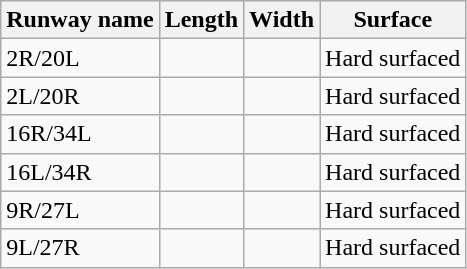<table class="wikitable">
<tr>
<th>Runway name</th>
<th>Length</th>
<th>Width</th>
<th>Surface</th>
</tr>
<tr>
<td>2R/20L</td>
<td></td>
<td></td>
<td>Hard surfaced</td>
</tr>
<tr>
<td>2L/20R</td>
<td></td>
<td></td>
<td>Hard surfaced</td>
</tr>
<tr>
<td>16R/34L</td>
<td></td>
<td></td>
<td>Hard surfaced</td>
</tr>
<tr>
<td>16L/34R</td>
<td></td>
<td></td>
<td>Hard surfaced</td>
</tr>
<tr>
<td>9R/27L</td>
<td></td>
<td></td>
<td>Hard surfaced</td>
</tr>
<tr>
<td>9L/27R</td>
<td></td>
<td></td>
<td>Hard surfaced</td>
</tr>
</table>
